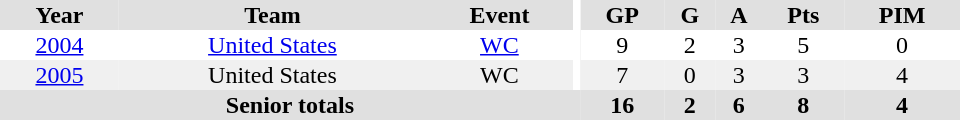<table border="0" cellpadding="1" cellspacing="0" ID="Table3" style="text-align:center; width:40em">
<tr bgcolor="#e0e0e0">
<th>Year</th>
<th>Team</th>
<th>Event</th>
<th rowspan="102" bgcolor="#ffffff"></th>
<th>GP</th>
<th>G</th>
<th>A</th>
<th>Pts</th>
<th>PIM</th>
</tr>
<tr>
<td><a href='#'>2004</a></td>
<td><a href='#'>United States</a></td>
<td><a href='#'>WC</a></td>
<td>9</td>
<td>2</td>
<td>3</td>
<td>5</td>
<td>0</td>
</tr>
<tr bgcolor="#f0f0f0">
<td><a href='#'>2005</a></td>
<td>United States</td>
<td>WC</td>
<td>7</td>
<td>0</td>
<td>3</td>
<td>3</td>
<td>4</td>
</tr>
<tr bgcolor="#e0e0e0">
<th colspan="4">Senior totals</th>
<th>16</th>
<th>2</th>
<th>6</th>
<th>8</th>
<th>4</th>
</tr>
</table>
